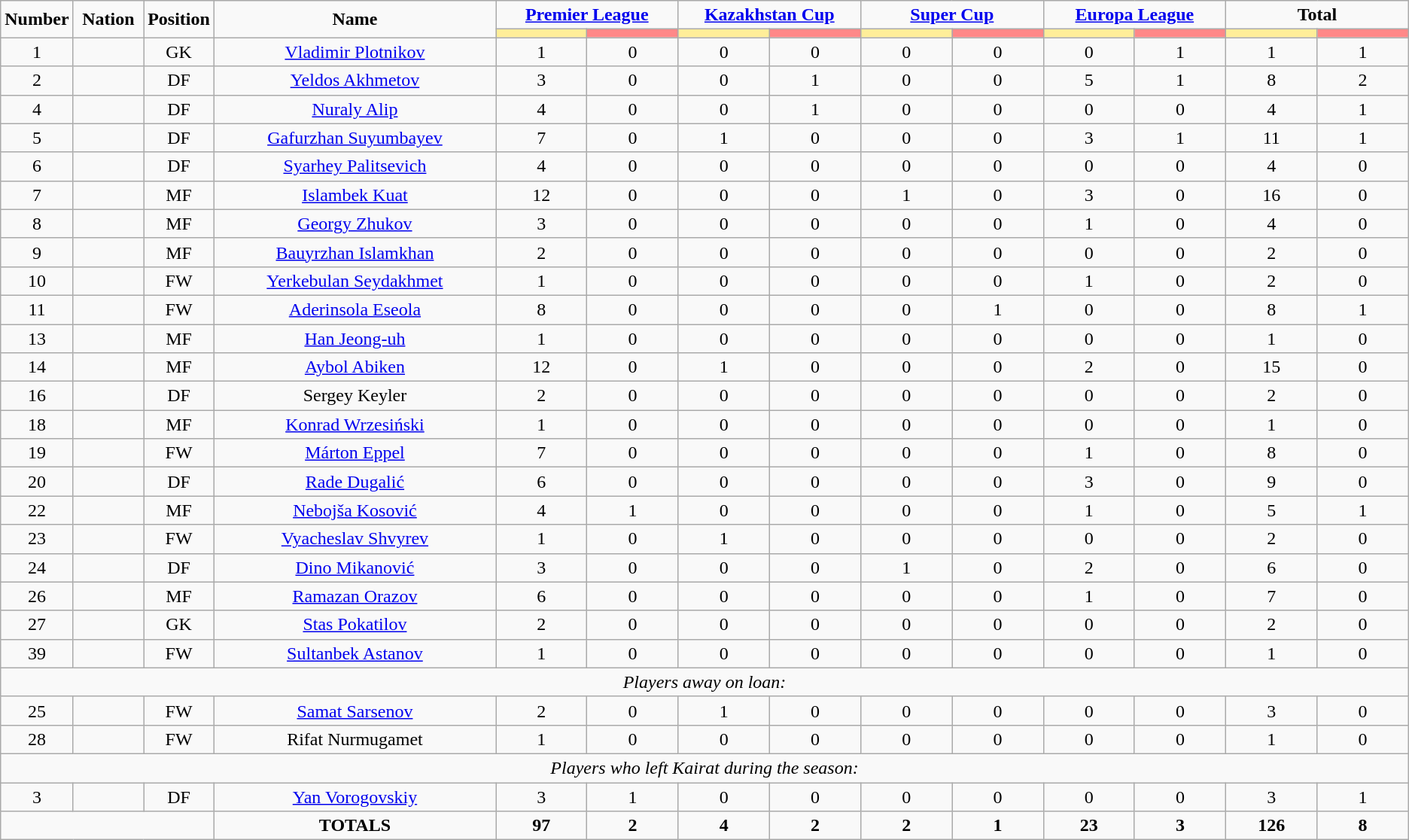<table class="wikitable" style="text-align:center;">
<tr>
<td rowspan="2"  style="width:5%; text-align:center;"><strong>Number</strong></td>
<td rowspan="2"  style="width:5%; text-align:center;"><strong>Nation</strong></td>
<td rowspan="2"  style="width:5%; text-align:center;"><strong>Position</strong></td>
<td rowspan="2"  style="width:20%; text-align:center;"><strong>Name</strong></td>
<td colspan="2" style="text-align:center;"><strong><a href='#'>Premier League</a></strong></td>
<td colspan="2" style="text-align:center;"><strong><a href='#'>Kazakhstan Cup</a></strong></td>
<td colspan="2" style="text-align:center;"><strong><a href='#'>Super Cup</a></strong></td>
<td colspan="2" style="text-align:center;"><strong><a href='#'>Europa League</a></strong></td>
<td colspan="2" style="text-align:center;"><strong>Total</strong></td>
</tr>
<tr>
<th style="width:60px; background:#fe9;"></th>
<th style="width:60px; background:#ff8888;"></th>
<th style="width:60px; background:#fe9;"></th>
<th style="width:60px; background:#ff8888;"></th>
<th style="width:60px; background:#fe9;"></th>
<th style="width:60px; background:#ff8888;"></th>
<th style="width:60px; background:#fe9;"></th>
<th style="width:60px; background:#ff8888;"></th>
<th style="width:60px; background:#fe9;"></th>
<th style="width:60px; background:#ff8888;"></th>
</tr>
<tr>
<td>1</td>
<td></td>
<td>GK</td>
<td><a href='#'>Vladimir Plotnikov</a></td>
<td>1</td>
<td>0</td>
<td>0</td>
<td>0</td>
<td>0</td>
<td>0</td>
<td>0</td>
<td>1</td>
<td>1</td>
<td>1</td>
</tr>
<tr>
<td>2</td>
<td></td>
<td>DF</td>
<td><a href='#'>Yeldos Akhmetov</a></td>
<td>3</td>
<td>0</td>
<td>0</td>
<td>1</td>
<td>0</td>
<td>0</td>
<td>5</td>
<td>1</td>
<td>8</td>
<td>2</td>
</tr>
<tr>
<td>4</td>
<td></td>
<td>DF</td>
<td><a href='#'>Nuraly Alip</a></td>
<td>4</td>
<td>0</td>
<td>0</td>
<td>1</td>
<td>0</td>
<td>0</td>
<td>0</td>
<td>0</td>
<td>4</td>
<td>1</td>
</tr>
<tr>
<td>5</td>
<td></td>
<td>DF</td>
<td><a href='#'>Gafurzhan Suyumbayev</a></td>
<td>7</td>
<td>0</td>
<td>1</td>
<td>0</td>
<td>0</td>
<td>0</td>
<td>3</td>
<td>1</td>
<td>11</td>
<td>1</td>
</tr>
<tr>
<td>6</td>
<td></td>
<td>DF</td>
<td><a href='#'>Syarhey Palitsevich</a></td>
<td>4</td>
<td>0</td>
<td>0</td>
<td>0</td>
<td>0</td>
<td>0</td>
<td>0</td>
<td>0</td>
<td>4</td>
<td>0</td>
</tr>
<tr>
<td>7</td>
<td></td>
<td>MF</td>
<td><a href='#'>Islambek Kuat</a></td>
<td>12</td>
<td>0</td>
<td>0</td>
<td>0</td>
<td>1</td>
<td>0</td>
<td>3</td>
<td>0</td>
<td>16</td>
<td>0</td>
</tr>
<tr>
<td>8</td>
<td></td>
<td>MF</td>
<td><a href='#'>Georgy Zhukov</a></td>
<td>3</td>
<td>0</td>
<td>0</td>
<td>0</td>
<td>0</td>
<td>0</td>
<td>1</td>
<td>0</td>
<td>4</td>
<td>0</td>
</tr>
<tr>
<td>9</td>
<td></td>
<td>MF</td>
<td><a href='#'>Bauyrzhan Islamkhan</a></td>
<td>2</td>
<td>0</td>
<td>0</td>
<td>0</td>
<td>0</td>
<td>0</td>
<td>0</td>
<td>0</td>
<td>2</td>
<td>0</td>
</tr>
<tr>
<td>10</td>
<td></td>
<td>FW</td>
<td><a href='#'>Yerkebulan Seydakhmet</a></td>
<td>1</td>
<td>0</td>
<td>0</td>
<td>0</td>
<td>0</td>
<td>0</td>
<td>1</td>
<td>0</td>
<td>2</td>
<td>0</td>
</tr>
<tr>
<td>11</td>
<td></td>
<td>FW</td>
<td><a href='#'>Aderinsola Eseola</a></td>
<td>8</td>
<td>0</td>
<td>0</td>
<td>0</td>
<td>0</td>
<td>1</td>
<td>0</td>
<td>0</td>
<td>8</td>
<td>1</td>
</tr>
<tr>
<td>13</td>
<td></td>
<td>MF</td>
<td><a href='#'>Han Jeong-uh</a></td>
<td>1</td>
<td>0</td>
<td>0</td>
<td>0</td>
<td>0</td>
<td>0</td>
<td>0</td>
<td>0</td>
<td>1</td>
<td>0</td>
</tr>
<tr>
<td>14</td>
<td></td>
<td>MF</td>
<td><a href='#'>Aybol Abiken</a></td>
<td>12</td>
<td>0</td>
<td>1</td>
<td>0</td>
<td>0</td>
<td>0</td>
<td>2</td>
<td>0</td>
<td>15</td>
<td>0</td>
</tr>
<tr>
<td>16</td>
<td></td>
<td>DF</td>
<td>Sergey Keyler</td>
<td>2</td>
<td>0</td>
<td>0</td>
<td>0</td>
<td>0</td>
<td>0</td>
<td>0</td>
<td>0</td>
<td>2</td>
<td>0</td>
</tr>
<tr>
<td>18</td>
<td></td>
<td>MF</td>
<td><a href='#'>Konrad Wrzesiński</a></td>
<td>1</td>
<td>0</td>
<td>0</td>
<td>0</td>
<td>0</td>
<td>0</td>
<td>0</td>
<td>0</td>
<td>1</td>
<td>0</td>
</tr>
<tr>
<td>19</td>
<td></td>
<td>FW</td>
<td><a href='#'>Márton Eppel</a></td>
<td>7</td>
<td>0</td>
<td>0</td>
<td>0</td>
<td>0</td>
<td>0</td>
<td>1</td>
<td>0</td>
<td>8</td>
<td>0</td>
</tr>
<tr>
<td>20</td>
<td></td>
<td>DF</td>
<td><a href='#'>Rade Dugalić</a></td>
<td>6</td>
<td>0</td>
<td>0</td>
<td>0</td>
<td>0</td>
<td>0</td>
<td>3</td>
<td>0</td>
<td>9</td>
<td>0</td>
</tr>
<tr>
<td>22</td>
<td></td>
<td>MF</td>
<td><a href='#'>Nebojša Kosović</a></td>
<td>4</td>
<td>1</td>
<td>0</td>
<td>0</td>
<td>0</td>
<td>0</td>
<td>1</td>
<td>0</td>
<td>5</td>
<td>1</td>
</tr>
<tr>
<td>23</td>
<td></td>
<td>FW</td>
<td><a href='#'>Vyacheslav Shvyrev</a></td>
<td>1</td>
<td>0</td>
<td>1</td>
<td>0</td>
<td>0</td>
<td>0</td>
<td>0</td>
<td>0</td>
<td>2</td>
<td>0</td>
</tr>
<tr>
<td>24</td>
<td></td>
<td>DF</td>
<td><a href='#'>Dino Mikanović</a></td>
<td>3</td>
<td>0</td>
<td>0</td>
<td>0</td>
<td>1</td>
<td>0</td>
<td>2</td>
<td>0</td>
<td>6</td>
<td>0</td>
</tr>
<tr>
<td>26</td>
<td></td>
<td>MF</td>
<td><a href='#'>Ramazan Orazov</a></td>
<td>6</td>
<td>0</td>
<td>0</td>
<td>0</td>
<td>0</td>
<td>0</td>
<td>1</td>
<td>0</td>
<td>7</td>
<td>0</td>
</tr>
<tr>
<td>27</td>
<td></td>
<td>GK</td>
<td><a href='#'>Stas Pokatilov</a></td>
<td>2</td>
<td>0</td>
<td>0</td>
<td>0</td>
<td>0</td>
<td>0</td>
<td>0</td>
<td>0</td>
<td>2</td>
<td>0</td>
</tr>
<tr>
<td>39</td>
<td></td>
<td>FW</td>
<td><a href='#'>Sultanbek Astanov</a></td>
<td>1</td>
<td>0</td>
<td>0</td>
<td>0</td>
<td>0</td>
<td>0</td>
<td>0</td>
<td>0</td>
<td>1</td>
<td>0</td>
</tr>
<tr>
<td colspan="14"><em>Players away on loan:</em></td>
</tr>
<tr>
<td>25</td>
<td></td>
<td>FW</td>
<td><a href='#'>Samat Sarsenov</a></td>
<td>2</td>
<td>0</td>
<td>1</td>
<td>0</td>
<td>0</td>
<td>0</td>
<td>0</td>
<td>0</td>
<td>3</td>
<td>0</td>
</tr>
<tr>
<td>28</td>
<td></td>
<td>FW</td>
<td>Rifat Nurmugamet</td>
<td>1</td>
<td>0</td>
<td>0</td>
<td>0</td>
<td>0</td>
<td>0</td>
<td>0</td>
<td>0</td>
<td>1</td>
<td>0</td>
</tr>
<tr>
<td colspan="14"><em>Players who left Kairat during the season:</em></td>
</tr>
<tr>
<td>3</td>
<td></td>
<td>DF</td>
<td><a href='#'>Yan Vorogovskiy</a></td>
<td>3</td>
<td>1</td>
<td>0</td>
<td>0</td>
<td>0</td>
<td>0</td>
<td>0</td>
<td>0</td>
<td>3</td>
<td>1</td>
</tr>
<tr>
<td colspan="3"></td>
<td><strong>TOTALS</strong></td>
<td><strong>97</strong></td>
<td><strong>2</strong></td>
<td><strong>4</strong></td>
<td><strong>2</strong></td>
<td><strong>2</strong></td>
<td><strong>1</strong></td>
<td><strong>23</strong></td>
<td><strong>3</strong></td>
<td><strong>126</strong></td>
<td><strong>8</strong></td>
</tr>
</table>
